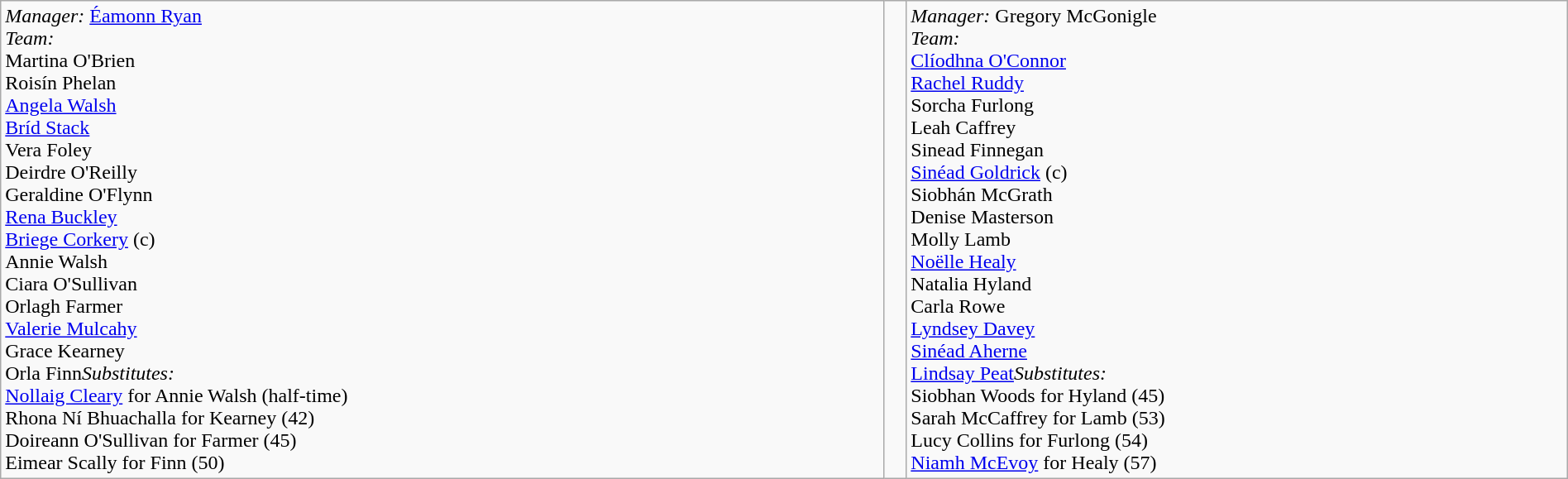<table border=0 class="wikitable" width=100%>
<tr>
<td valign=top><em>Manager:</em> <a href='#'>Éamonn Ryan</a><br><em>Team:</em><br> Martina O'Brien<br> Roisín Phelan<br> <a href='#'>Angela Walsh</a><br> <a href='#'>Bríd Stack</a><br> Vera Foley<br> Deirdre O'Reilly<br> Geraldine O'Flynn<br> <a href='#'>Rena Buckley</a><br> <a href='#'>Briege Corkery</a> (c)<br> Annie Walsh<br> Ciara O'Sullivan<br> Orlagh Farmer<br> <a href='#'>Valerie Mulcahy</a><br> Grace Kearney<br> Orla Finn<em>Substitutes:</em><br><a href='#'>Nollaig Cleary</a> for Annie Walsh (half-time)<br>Rhona Ní Bhuachalla for Kearney (42)<br>Doireann O'Sullivan for Farmer (45)<br>Eimear Scally for Finn (50)</td>
<td valign=middle align=center><br></td>
<td valign=top><em>Manager:</em> Gregory McGonigle<br><em>Team:</em><br> <a href='#'>Clíodhna O'Connor</a><br> <a href='#'>Rachel Ruddy</a><br> Sorcha Furlong <br> Leah Caffrey<br> Sinead Finnegan<br> <a href='#'>Sinéad Goldrick</a> (c)<br> Siobhán McGrath<br> Denise Masterson<br> Molly Lamb<br> <a href='#'>Noëlle Healy</a><br> Natalia Hyland<br> Carla Rowe <br> <a href='#'>Lyndsey Davey</a><br> <a href='#'>Sinéad Aherne</a> <br> <a href='#'>Lindsay Peat</a><em>Substitutes:</em><br>Siobhan Woods for Hyland (45)<br>Sarah McCaffrey for Lamb (53)<br>Lucy Collins for Furlong (54)<br> <a href='#'>Niamh McEvoy</a> for Healy (57)</td>
</tr>
</table>
